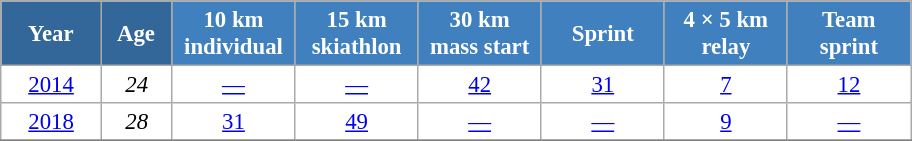<table class="wikitable" style="font-size:95%; text-align:center; border:grey solid 1px; border-collapse:collapse; background:#ffffff;">
<tr>
<th style="background-color:#369; color:white; width:60px;"> Year </th>
<th style="background-color:#369; color:white; width:40px;"> Age </th>
<th style="background-color:#4180be; color:white; width:75px;"> 10 km <br> individual </th>
<th style="background-color:#4180be; color:white; width:75px;"> 15 km <br> skiathlon </th>
<th style="background-color:#4180be; color:white; width:75px;"> 30 km <br> mass start </th>
<th style="background-color:#4180be; color:white; width:75px;"> Sprint </th>
<th style="background-color:#4180be; color:white; width:75px;"> 4 × 5 km <br> relay </th>
<th style="background-color:#4180be; color:white; width:75px;"> Team <br> sprint </th>
</tr>
<tr>
<td><a href='#'>2014</a></td>
<td><em>24</em></td>
<td><a href='#'>—</a></td>
<td><a href='#'>—</a></td>
<td><a href='#'>42</a></td>
<td><a href='#'>31</a></td>
<td><a href='#'>7</a></td>
<td><a href='#'>12</a></td>
</tr>
<tr>
<td><a href='#'>2018</a></td>
<td><em>28</em></td>
<td><a href='#'>31</a></td>
<td><a href='#'>49</a></td>
<td><a href='#'>—</a></td>
<td><a href='#'>—</a></td>
<td><a href='#'>9</a></td>
<td><a href='#'>—</a></td>
</tr>
<tr>
</tr>
</table>
